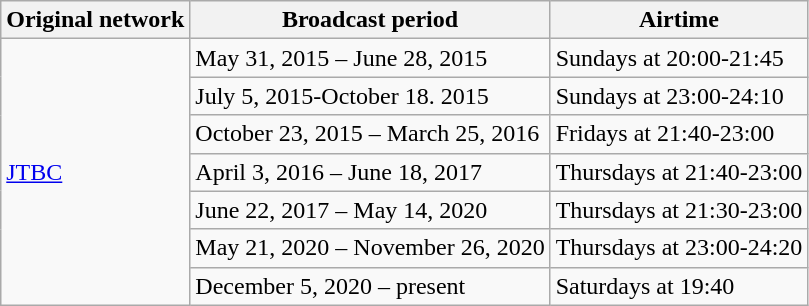<table class="wikitable">
<tr>
<th>Original network</th>
<th>Broadcast period</th>
<th>Airtime</th>
</tr>
<tr>
<td rowspan="7"><a href='#'>JTBC</a></td>
<td>May 31, 2015 – June 28, 2015</td>
<td>Sundays at 20:00-21:45</td>
</tr>
<tr>
<td>July 5, 2015-October 18. 2015</td>
<td>Sundays at 23:00-24:10</td>
</tr>
<tr>
<td>October 23, 2015 – March 25, 2016</td>
<td>Fridays at 21:40-23:00</td>
</tr>
<tr>
<td>April 3, 2016 – June 18, 2017</td>
<td>Thursdays at 21:40-23:00</td>
</tr>
<tr>
<td>June 22, 2017 – May 14, 2020</td>
<td>Thursdays at 21:30-23:00</td>
</tr>
<tr>
<td>May 21, 2020 – November 26, 2020</td>
<td>Thursdays at 23:00-24:20</td>
</tr>
<tr>
<td>December 5, 2020 – present</td>
<td>Saturdays at 19:40</td>
</tr>
</table>
